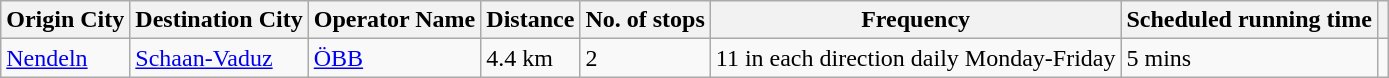<table class="wikitable sortable">
<tr>
<th>Origin City</th>
<th>Destination City</th>
<th>Operator Name</th>
<th>Distance</th>
<th>No. of stops</th>
<th>Frequency</th>
<th>Scheduled running time</th>
<th></th>
</tr>
<tr>
<td><a href='#'>Nendeln</a></td>
<td><a href='#'>Schaan-Vaduz</a></td>
<td><a href='#'>ÖBB</a></td>
<td>4.4 km</td>
<td>2</td>
<td>11 in each direction daily Monday-Friday</td>
<td>5 mins</td>
<td></td>
</tr>
</table>
